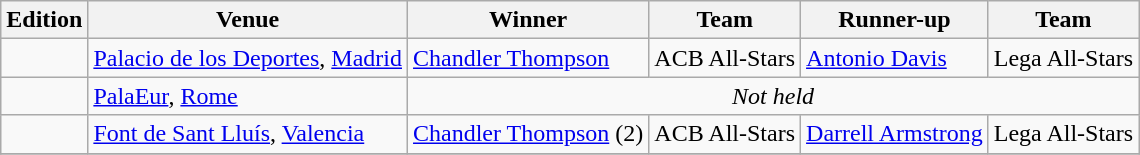<table class="wikitable">
<tr>
<th>Edition</th>
<th>Venue</th>
<th>Winner</th>
<th>Team</th>
<th>Runner-up</th>
<th>Team</th>
</tr>
<tr>
<td></td>
<td><a href='#'>Palacio de los Deportes</a>, <a href='#'>Madrid</a></td>
<td> <a href='#'>Chandler Thompson</a><br></td>
<td>ACB All-Stars</td>
<td> <a href='#'>Antonio Davis</a><br></td>
<td>Lega All-Stars</td>
</tr>
<tr>
<td></td>
<td><a href='#'>PalaEur</a>, <a href='#'>Rome</a></td>
<td colspan=4 align=center><em>Not held</em></td>
</tr>
<tr>
<td></td>
<td><a href='#'>Font de Sant Lluís</a>, <a href='#'>Valencia</a></td>
<td> <a href='#'>Chandler Thompson</a> (2)<br></td>
<td>ACB All-Stars</td>
<td> <a href='#'>Darrell Armstrong</a><br></td>
<td>Lega All-Stars</td>
</tr>
<tr>
</tr>
</table>
